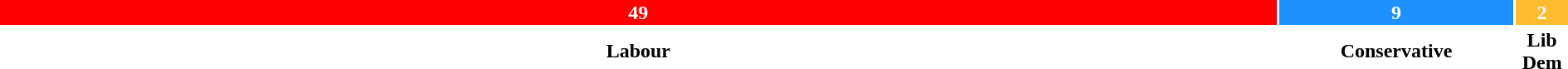<table style="width:100%; text-align:center;">
<tr style="color:white;">
<td style="background:red; width:81.67%;"><strong>49</strong></td>
<td style="background:dodgerblue; width:15%;"><strong>9</strong></td>
<td style="background:#FDBB30; width:3.33%;"><strong>2</strong></td>
</tr>
<tr>
<td><span><strong>Labour</strong></span></td>
<td><span><strong>Conservative</strong></span></td>
<td><span><strong>Lib<br>Dem</strong></span></td>
</tr>
</table>
